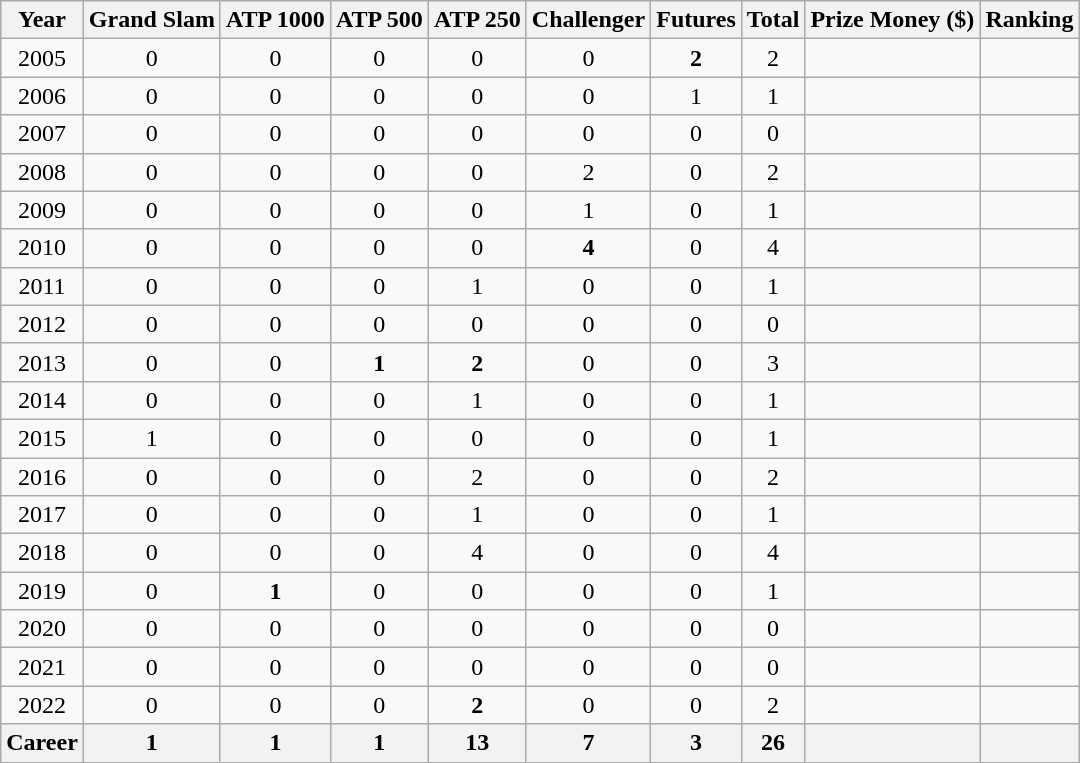<table class=wikitable style=text-align:center>
<tr bgcolor=#eeeeee>
<th>Year</th>
<th>Grand Slam</th>
<th>ATP 1000</th>
<th>ATP 500</th>
<th>ATP 250</th>
<th>Challenger</th>
<th>Futures</th>
<th>Total</th>
<th>Prize Money ($)</th>
<th>Ranking</th>
</tr>
<tr>
<td>2005</td>
<td>0</td>
<td>0</td>
<td>0</td>
<td>0</td>
<td>0</td>
<td><strong>2</strong></td>
<td>2</td>
<td></td>
<td></td>
</tr>
<tr>
<td>2006</td>
<td>0</td>
<td>0</td>
<td>0</td>
<td>0</td>
<td>0</td>
<td>1</td>
<td>1</td>
<td></td>
<td></td>
</tr>
<tr>
<td>2007</td>
<td>0</td>
<td>0</td>
<td>0</td>
<td>0</td>
<td>0</td>
<td>0</td>
<td>0</td>
<td></td>
<td></td>
</tr>
<tr>
<td>2008</td>
<td>0</td>
<td>0</td>
<td>0</td>
<td>0</td>
<td>2</td>
<td>0</td>
<td>2</td>
<td></td>
<td></td>
</tr>
<tr>
<td>2009</td>
<td>0</td>
<td>0</td>
<td>0</td>
<td>0</td>
<td>1</td>
<td>0</td>
<td>1</td>
<td></td>
<td></td>
</tr>
<tr>
<td>2010</td>
<td>0</td>
<td>0</td>
<td>0</td>
<td>0</td>
<td><strong>4</strong></td>
<td>0</td>
<td>4</td>
<td></td>
<td></td>
</tr>
<tr>
<td>2011</td>
<td>0</td>
<td>0</td>
<td>0</td>
<td>1</td>
<td>0</td>
<td>0</td>
<td>1</td>
<td></td>
<td></td>
</tr>
<tr>
<td>2012</td>
<td>0</td>
<td>0</td>
<td>0</td>
<td>0</td>
<td>0</td>
<td>0</td>
<td>0</td>
<td></td>
<td></td>
</tr>
<tr>
<td>2013</td>
<td>0</td>
<td>0</td>
<td><strong>1</strong></td>
<td><strong>2</strong></td>
<td>0</td>
<td>0</td>
<td>3</td>
<td></td>
<td></td>
</tr>
<tr>
<td>2014</td>
<td>0</td>
<td>0</td>
<td>0</td>
<td>1</td>
<td>0</td>
<td>0</td>
<td>1</td>
<td></td>
<td></td>
</tr>
<tr>
<td>2015</td>
<td>1</td>
<td>0</td>
<td>0</td>
<td>0</td>
<td>0</td>
<td>0</td>
<td>1</td>
<td></td>
<td></td>
</tr>
<tr>
<td>2016</td>
<td>0</td>
<td>0</td>
<td>0</td>
<td>2</td>
<td>0</td>
<td>0</td>
<td>2</td>
<td></td>
<td></td>
</tr>
<tr>
<td>2017</td>
<td>0</td>
<td>0</td>
<td>0</td>
<td>1</td>
<td>0</td>
<td>0</td>
<td>1</td>
<td></td>
<td></td>
</tr>
<tr>
<td>2018</td>
<td>0</td>
<td>0</td>
<td>0</td>
<td>4</td>
<td>0</td>
<td>0</td>
<td>4</td>
<td></td>
<td></td>
</tr>
<tr>
<td>2019</td>
<td>0</td>
<td><strong>1</strong></td>
<td>0</td>
<td>0</td>
<td>0</td>
<td>0</td>
<td>1</td>
<td></td>
<td></td>
</tr>
<tr>
<td>2020</td>
<td>0</td>
<td>0</td>
<td>0</td>
<td>0</td>
<td>0</td>
<td>0</td>
<td>0</td>
<td></td>
<td></td>
</tr>
<tr>
<td>2021</td>
<td>0</td>
<td>0</td>
<td>0</td>
<td>0</td>
<td>0</td>
<td>0</td>
<td>0</td>
<td></td>
<td></td>
</tr>
<tr>
<td>2022</td>
<td>0</td>
<td>0</td>
<td>0</td>
<td><strong>2</strong></td>
<td>0</td>
<td>0</td>
<td>2</td>
<td></td>
<td></td>
</tr>
<tr>
<th>Career</th>
<th><strong>1</strong></th>
<th><strong>1</strong></th>
<th><strong>1</strong></th>
<th><strong>13</strong></th>
<th><strong>7</strong></th>
<th><strong>3</strong></th>
<th><strong>26</strong></th>
<th></th>
<th></th>
</tr>
</table>
